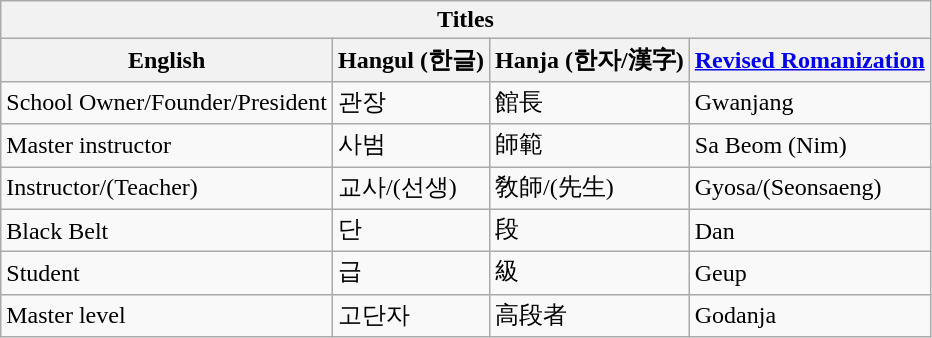<table class="wikitable mw-collapsible mw-collapsed">
<tr>
<th colspan="4">Titles</th>
</tr>
<tr>
<th>English</th>
<th>Hangul (한글)</th>
<th>Hanja (한자/漢字)</th>
<th><a href='#'>Revised Romanization</a></th>
</tr>
<tr>
<td>School Owner/Founder/President</td>
<td>관장</td>
<td>館長</td>
<td>Gwanjang</td>
</tr>
<tr>
<td>Master instructor</td>
<td>사범</td>
<td>師範</td>
<td>Sa Beom (Nim)</td>
</tr>
<tr>
<td>Instructor/(Teacher)</td>
<td>교사/(선생)</td>
<td>敎師/(先生)</td>
<td>Gyosa/(Seonsaeng)</td>
</tr>
<tr>
<td>Black Belt</td>
<td>단</td>
<td>段</td>
<td>Dan</td>
</tr>
<tr>
<td>Student</td>
<td>급</td>
<td>級</td>
<td>Geup</td>
</tr>
<tr>
<td>Master level</td>
<td>고단자</td>
<td>高段者</td>
<td>Godanja</td>
</tr>
</table>
